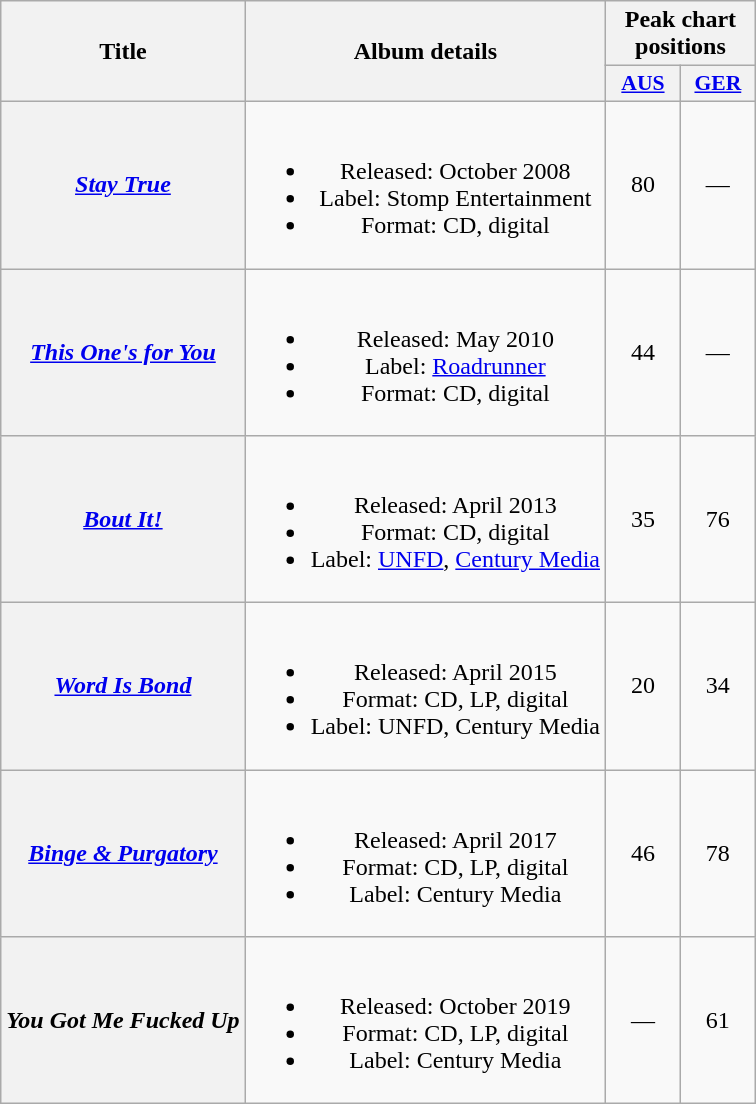<table class="wikitable plainrowheaders" style="text-align:center">
<tr>
<th scope="col" rowspan="2">Title</th>
<th scope="col" rowspan="2">Album details</th>
<th scope="col" colspan="2">Peak chart positions</th>
</tr>
<tr>
<th scope="col" style="width:3em;font-size:90%"><a href='#'>AUS</a><br></th>
<th scope="col" style="width:3em;font-size:90%"><a href='#'>GER</a><br></th>
</tr>
<tr>
<th scope="row"><em><a href='#'>Stay True</a></em></th>
<td><br><ul><li>Released: October 2008</li><li>Label: Stomp Entertainment</li><li>Format: CD, digital</li></ul></td>
<td>80</td>
<td>—</td>
</tr>
<tr>
<th scope="row"><em><a href='#'>This One's for You</a></em></th>
<td><br><ul><li>Released: May 2010</li><li>Label: <a href='#'>Roadrunner</a></li><li>Format: CD, digital</li></ul></td>
<td>44</td>
<td>—</td>
</tr>
<tr>
<th scope="row"><em><a href='#'>Bout It!</a></em></th>
<td><br><ul><li>Released: April 2013</li><li>Format: CD, digital</li><li>Label: <a href='#'>UNFD</a>, <a href='#'>Century Media</a></li></ul></td>
<td>35</td>
<td>76</td>
</tr>
<tr>
<th scope="row"><em><a href='#'>Word Is Bond</a></em></th>
<td><br><ul><li>Released: April 2015</li><li>Format: CD, LP, digital</li><li>Label: UNFD, Century Media</li></ul></td>
<td>20</td>
<td>34</td>
</tr>
<tr>
<th scope="row"><em><a href='#'>Binge & Purgatory</a></em></th>
<td><br><ul><li>Released: April 2017</li><li>Format: CD, LP, digital</li><li>Label: Century Media</li></ul></td>
<td>46</td>
<td>78</td>
</tr>
<tr>
<th scope="row"><em>You Got Me Fucked Up</em></th>
<td><br><ul><li>Released: October 2019</li><li>Format: CD, LP, digital</li><li>Label: Century Media</li></ul></td>
<td>—</td>
<td>61</td>
</tr>
</table>
